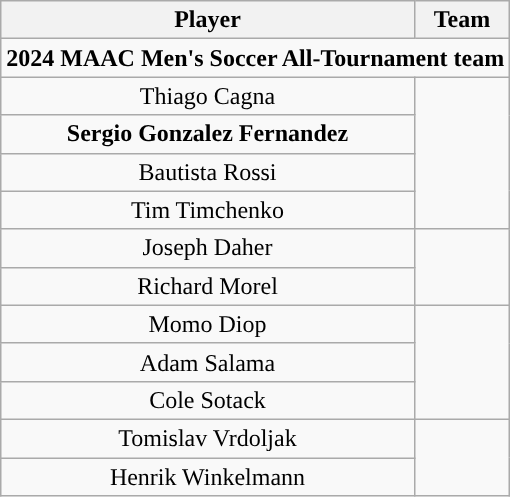<table class="wikitable" style="white-space:nowrap; text-align: center;">
<tr>
<th>Player</th>
<th>Team</th>
</tr>
<tr>
<td colspan="2"><strong>2024 MAAC Men's Soccer All-Tournament team</strong></td>
</tr>
<tr>
<td>Thiago Cagna</td>
<td rowspan=4></td>
</tr>
<tr>
<td><strong>Sergio Gonzalez Fernandez</strong></td>
</tr>
<tr>
<td>Bautista Rossi</td>
</tr>
<tr>
<td>Tim Timchenko</td>
</tr>
<tr>
<td>Joseph Daher</td>
<td rowspan=2></td>
</tr>
<tr>
<td>Richard Morel</td>
</tr>
<tr>
<td>Momo Diop</td>
<td rowspan=3></td>
</tr>
<tr>
<td>Adam Salama</td>
</tr>
<tr>
<td>Cole Sotack</td>
</tr>
<tr>
<td>Tomislav Vrdoljak</td>
<td rowspan=2></td>
</tr>
<tr>
<td>Henrik Winkelmann</td>
</tr>
</table>
